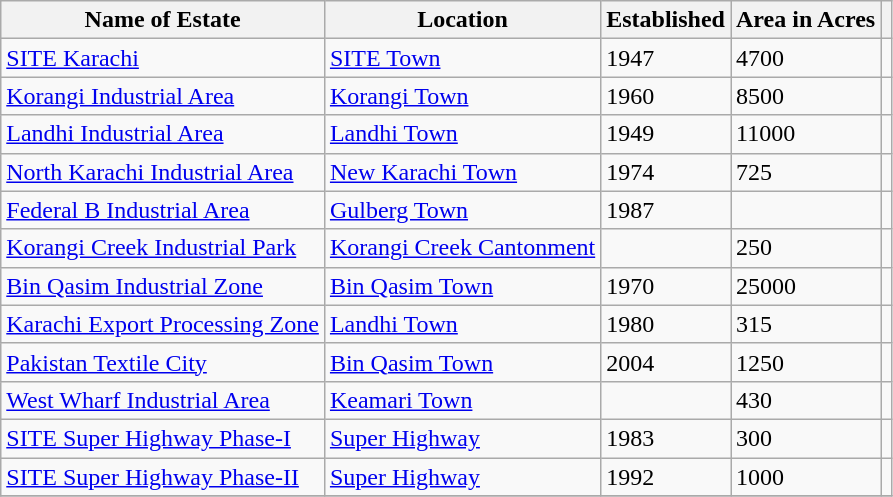<table class="wikitable">
<tr>
<th>Name of Estate</th>
<th>Location</th>
<th>Established</th>
<th>Area in Acres</th>
<th></th>
</tr>
<tr>
<td><a href='#'>SITE Karachi</a></td>
<td><a href='#'>SITE Town</a></td>
<td>1947</td>
<td>4700</td>
<td></td>
</tr>
<tr>
<td><a href='#'>Korangi Industrial Area</a></td>
<td><a href='#'>Korangi Town</a></td>
<td>1960</td>
<td>8500</td>
<td></td>
</tr>
<tr>
<td><a href='#'>Landhi Industrial Area</a></td>
<td><a href='#'>Landhi Town</a></td>
<td>1949</td>
<td>11000</td>
<td></td>
</tr>
<tr>
<td><a href='#'>North Karachi Industrial Area</a></td>
<td><a href='#'>New Karachi Town</a></td>
<td>1974</td>
<td>725</td>
<td></td>
</tr>
<tr>
<td><a href='#'>Federal B Industrial Area</a></td>
<td><a href='#'>Gulberg Town</a></td>
<td>1987</td>
<td></td>
<td></td>
</tr>
<tr>
<td><a href='#'>Korangi Creek Industrial Park</a></td>
<td><a href='#'>Korangi Creek Cantonment</a></td>
<td></td>
<td>250</td>
<td></td>
</tr>
<tr>
<td><a href='#'>Bin Qasim Industrial Zone</a></td>
<td><a href='#'>Bin Qasim Town</a></td>
<td>1970</td>
<td>25000</td>
<td></td>
</tr>
<tr>
<td><a href='#'>Karachi Export Processing Zone</a></td>
<td><a href='#'>Landhi Town</a></td>
<td>1980</td>
<td>315</td>
<td></td>
</tr>
<tr>
<td><a href='#'>Pakistan Textile City</a></td>
<td><a href='#'>Bin Qasim Town</a></td>
<td>2004</td>
<td>1250</td>
<td></td>
</tr>
<tr>
<td><a href='#'>West Wharf Industrial Area</a></td>
<td><a href='#'>Keamari Town</a></td>
<td></td>
<td>430</td>
<td></td>
</tr>
<tr>
<td><a href='#'>SITE Super Highway Phase-I</a></td>
<td><a href='#'>Super Highway</a></td>
<td>1983</td>
<td>300</td>
<td></td>
</tr>
<tr>
<td><a href='#'>SITE Super Highway Phase-II</a></td>
<td><a href='#'>Super Highway</a></td>
<td>1992</td>
<td>1000</td>
<td></td>
</tr>
<tr>
</tr>
</table>
